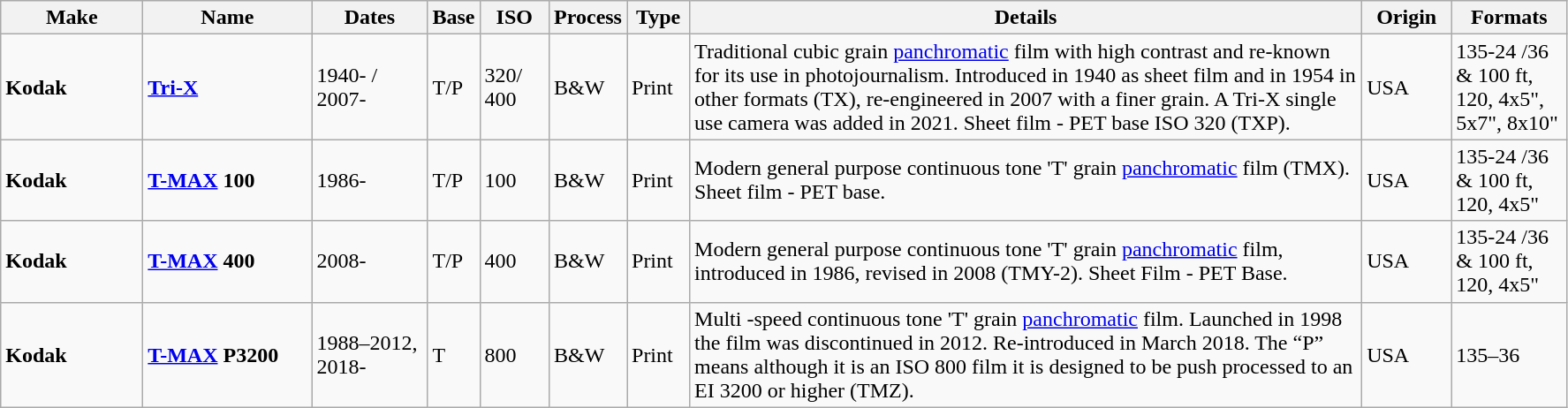<table class="wikitable">
<tr>
<th scope="col" style="width: 100px;">Make</th>
<th scope="col" style="width: 120px;">Name</th>
<th scope="col" style="width: 80px;">Dates</th>
<th scope="col" style="width: 30px;">Base</th>
<th scope="col" style="width: 45px;">ISO</th>
<th scope="col" style="width: 40px;">Process</th>
<th scope="col" style="width: 40px;">Type</th>
<th scope="col" style="width: 500px;">Details</th>
<th scope="col" style="width: 60px;">Origin</th>
<th scope="col" style="width: 80px;">Formats</th>
</tr>
<tr>
<td><strong>Kodak</strong></td>
<td><strong><a href='#'>Tri-X</a></strong></td>
<td>1940- / 2007-</td>
<td>T/P</td>
<td>320/ 400</td>
<td>B&W</td>
<td>Print</td>
<td>Traditional cubic grain <a href='#'>panchromatic</a> film with high contrast and re-known for its use in photojournalism. Introduced in 1940 as sheet film and in 1954 in other formats (TX), re-engineered in 2007 with a finer grain. A Tri-X single use camera was added in 2021. Sheet film - PET base ISO 320 (TXP).</td>
<td>USA</td>
<td>135-24 /36 & 100 ft, 120, 4x5", 5x7", 8x10"</td>
</tr>
<tr>
<td><strong>Kodak</strong></td>
<td><strong><a href='#'>T-MAX</a> 100</strong></td>
<td>1986-</td>
<td>T/P</td>
<td>100</td>
<td>B&W</td>
<td>Print</td>
<td>Modern general purpose continuous tone 'T' grain <a href='#'>panchromatic</a> film (TMX). Sheet film - PET base.</td>
<td>USA</td>
<td>135-24 /36 & 100 ft, 120, 4x5"</td>
</tr>
<tr>
<td><strong>Kodak</strong></td>
<td><strong><a href='#'>T-MAX</a> 400</strong></td>
<td>2008-</td>
<td>T/P</td>
<td>400</td>
<td>B&W</td>
<td>Print</td>
<td>Modern general purpose continuous tone 'T' grain <a href='#'>panchromatic</a> film, introduced in 1986, revised in 2008 (TMY-2). Sheet Film - PET Base.</td>
<td>USA</td>
<td>135-24 /36 & 100 ft, 120, 4x5"</td>
</tr>
<tr>
<td><strong>Kodak</strong></td>
<td><strong><a href='#'>T-MAX</a> P3200</strong></td>
<td>1988–2012, 2018-</td>
<td>T</td>
<td>800</td>
<td>B&W</td>
<td>Print</td>
<td>Multi -speed continuous tone 'T' grain <a href='#'>panchromatic</a> film. Launched in 1998 the film was discontinued in 2012. Re-introduced in March 2018. The “P” means although it is an ISO 800 film it is designed to be push processed to an EI 3200 or higher (TMZ).</td>
<td>USA</td>
<td>135–36</td>
</tr>
</table>
